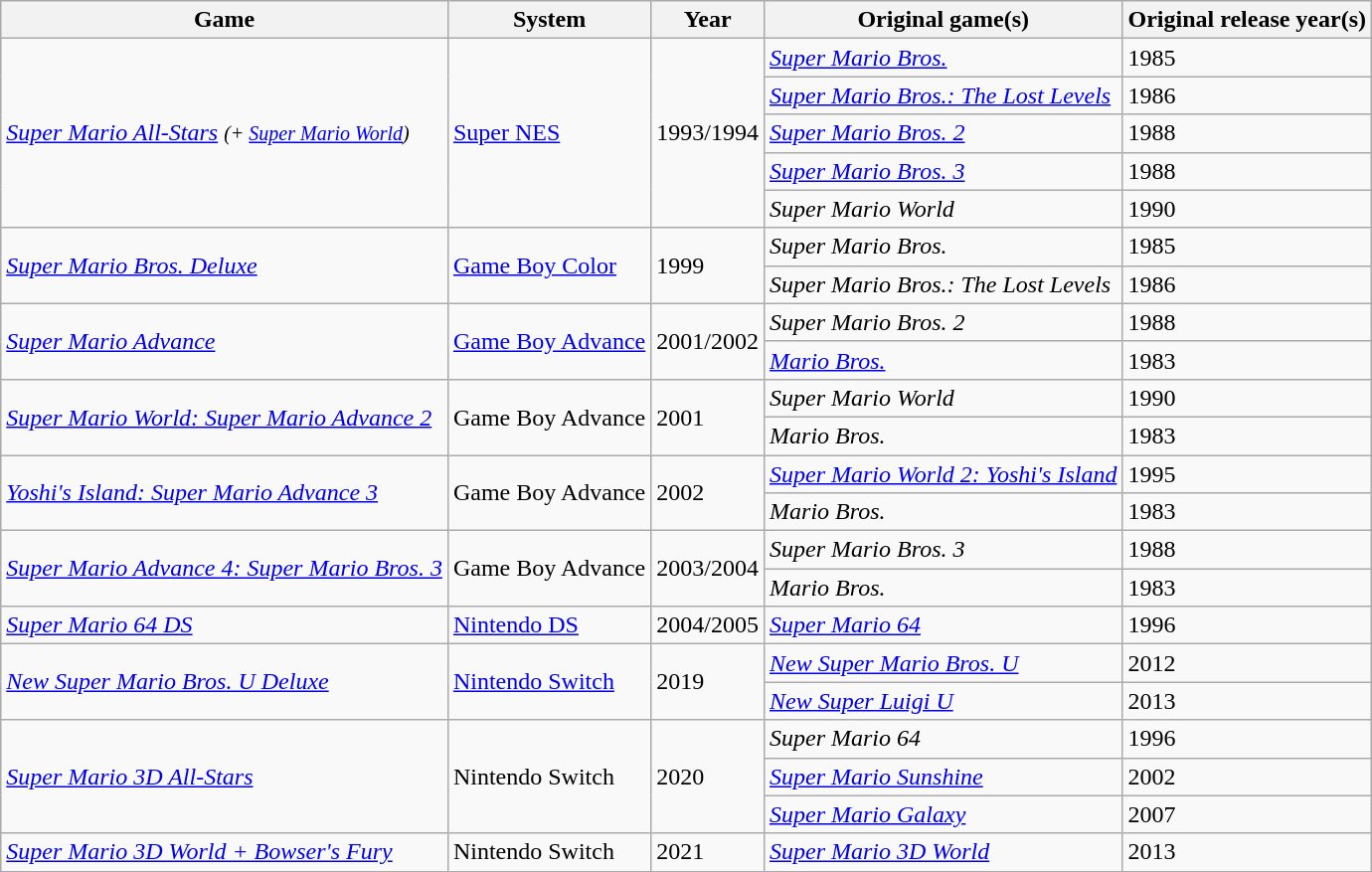<table class="wikitable">
<tr>
<th>Game</th>
<th>System</th>
<th>Year</th>
<th>Original game(s)</th>
<th>Original release year(s)</th>
</tr>
<tr>
<td rowspan="5"><em><a href='#'>Super Mario All-Stars</a> <small>(+ <a href='#'>Super Mario World</a>)</small></em></td>
<td rowspan="5"><a href='#'>Super NES</a></td>
<td rowspan="5">1993/1994</td>
<td><em><a href='#'>Super Mario Bros.</a></em></td>
<td>1985</td>
</tr>
<tr>
<td><em><a href='#'>Super Mario Bros.: The Lost Levels</a></em></td>
<td>1986</td>
</tr>
<tr>
<td><em><a href='#'>Super Mario Bros. 2</a></em></td>
<td>1988</td>
</tr>
<tr>
<td><em><a href='#'>Super Mario Bros. 3</a></em></td>
<td>1988</td>
</tr>
<tr>
<td><em>Super Mario World</em></td>
<td>1990</td>
</tr>
<tr>
<td rowspan="2"><em><a href='#'>Super Mario Bros. Deluxe</a></em></td>
<td rowspan="2"><a href='#'>Game Boy Color</a></td>
<td rowspan="2">1999</td>
<td><em>Super Mario Bros.</em></td>
<td>1985</td>
</tr>
<tr>
<td><em>Super Mario Bros.: The Lost Levels</em></td>
<td>1986</td>
</tr>
<tr>
<td rowspan="2"><em><a href='#'>Super Mario Advance</a></em></td>
<td rowspan="2"><a href='#'>Game Boy Advance</a></td>
<td rowspan="2">2001/2002</td>
<td><em>Super Mario Bros. 2</em></td>
<td>1988</td>
</tr>
<tr>
<td><em><a href='#'>Mario Bros.</a></em></td>
<td>1983</td>
</tr>
<tr>
<td rowspan="2"><em><a href='#'>Super Mario World: Super Mario Advance 2</a></em></td>
<td rowspan="2">Game Boy Advance</td>
<td rowspan="2">2001</td>
<td><em>Super Mario World</em></td>
<td>1990</td>
</tr>
<tr>
<td><em>Mario Bros.</em></td>
<td>1983</td>
</tr>
<tr>
<td rowspan="2"><em><a href='#'>Yoshi's Island: Super Mario Advance 3</a></em></td>
<td rowspan="2">Game Boy Advance</td>
<td rowspan="2">2002</td>
<td><em><a href='#'>Super Mario World 2: Yoshi's Island</a></em></td>
<td>1995</td>
</tr>
<tr>
<td><em>Mario Bros.</em></td>
<td>1983</td>
</tr>
<tr>
<td rowspan="2"><em><a href='#'>Super Mario Advance 4: Super Mario Bros. 3</a></em></td>
<td rowspan="2">Game Boy Advance</td>
<td rowspan="2">2003/2004</td>
<td><em>Super Mario Bros. 3</em></td>
<td>1988</td>
</tr>
<tr>
<td><em>Mario Bros.</em></td>
<td>1983</td>
</tr>
<tr>
<td><em><a href='#'>Super Mario 64 DS</a></em></td>
<td><a href='#'>Nintendo DS</a></td>
<td>2004/2005</td>
<td><em><a href='#'>Super Mario 64</a></em></td>
<td>1996</td>
</tr>
<tr>
<td rowspan="2"><em><a href='#'>New Super Mario Bros. U Deluxe</a></em></td>
<td rowspan="2"><a href='#'>Nintendo Switch</a></td>
<td rowspan="2">2019</td>
<td><em><a href='#'>New Super Mario Bros. U</a></em></td>
<td>2012</td>
</tr>
<tr>
<td><em><a href='#'>New Super Luigi U</a></em></td>
<td>2013</td>
</tr>
<tr>
<td rowspan="3"><em><a href='#'>Super Mario 3D All-Stars</a></em></td>
<td rowspan="3">Nintendo Switch</td>
<td rowspan="3">2020</td>
<td><em>Super Mario 64</em></td>
<td>1996</td>
</tr>
<tr>
<td><em><a href='#'>Super Mario Sunshine</a></em></td>
<td>2002</td>
</tr>
<tr>
<td><em><a href='#'>Super Mario Galaxy</a></em></td>
<td>2007</td>
</tr>
<tr>
<td><em><a href='#'>Super Mario 3D World + Bowser's Fury</a></em></td>
<td>Nintendo Switch</td>
<td>2021</td>
<td><em><a href='#'>Super Mario 3D World</a></em></td>
<td>2013</td>
</tr>
</table>
